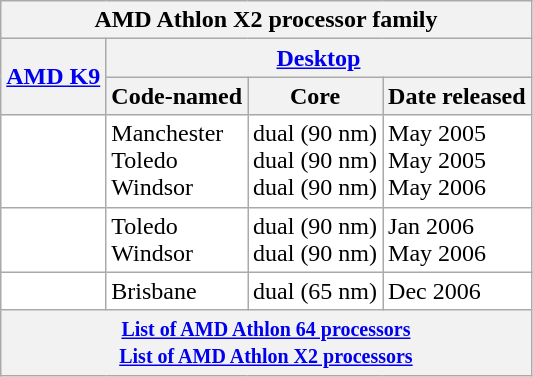<table class="wikitable" align="center">
<tr>
<th colspan="4">AMD Athlon X2 processor family</th>
</tr>
<tr>
<th rowspan="2"><a href='#'>AMD K9</a></th>
<th colspan="3"><a href='#'>Desktop</a></th>
</tr>
<tr>
<th>Code-named</th>
<th>Core</th>
<th>Date released</th>
</tr>
<tr style="background:white">
<td></td>
<td>Manchester<br>Toledo<br>Windsor</td>
<td>dual (90 nm)<br>dual (90 nm)<br>dual (90 nm)</td>
<td>May 2005<br>May 2005<br>May 2006</td>
</tr>
<tr style="background:white">
<td></td>
<td>Toledo<br>Windsor</td>
<td>dual (90 nm)<br>dual (90 nm)</td>
<td>Jan 2006<br>May 2006</td>
</tr>
<tr style="background:white">
<td></td>
<td>Brisbane</td>
<td>dual (65 nm)</td>
<td>Dec 2006</td>
</tr>
<tr>
<th colspan="4"><small><a href='#'>List of AMD Athlon 64 processors</a><br><a href='#'>List of AMD Athlon X2 processors</a></small></th>
</tr>
</table>
